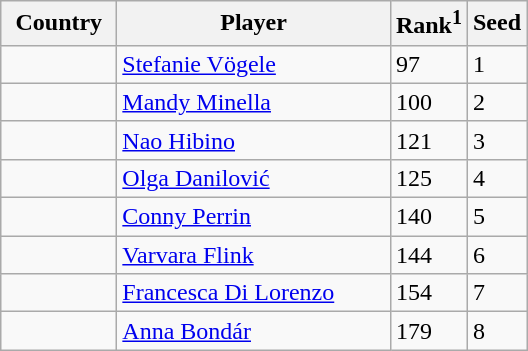<table class="sortable wikitable">
<tr>
<th width="70">Country</th>
<th width="175">Player</th>
<th>Rank<sup>1</sup></th>
<th>Seed</th>
</tr>
<tr>
<td></td>
<td><a href='#'>Stefanie Vögele</a></td>
<td>97</td>
<td>1</td>
</tr>
<tr>
<td></td>
<td><a href='#'>Mandy Minella</a></td>
<td>100</td>
<td>2</td>
</tr>
<tr>
<td></td>
<td><a href='#'>Nao Hibino</a></td>
<td>121</td>
<td>3</td>
</tr>
<tr>
<td></td>
<td><a href='#'>Olga Danilović</a></td>
<td>125</td>
<td>4</td>
</tr>
<tr>
<td></td>
<td><a href='#'>Conny Perrin</a></td>
<td>140</td>
<td>5</td>
</tr>
<tr>
<td></td>
<td><a href='#'>Varvara Flink</a></td>
<td>144</td>
<td>6</td>
</tr>
<tr>
<td></td>
<td><a href='#'>Francesca Di Lorenzo</a></td>
<td>154</td>
<td>7</td>
</tr>
<tr>
<td></td>
<td><a href='#'>Anna Bondár</a></td>
<td>179</td>
<td>8</td>
</tr>
</table>
